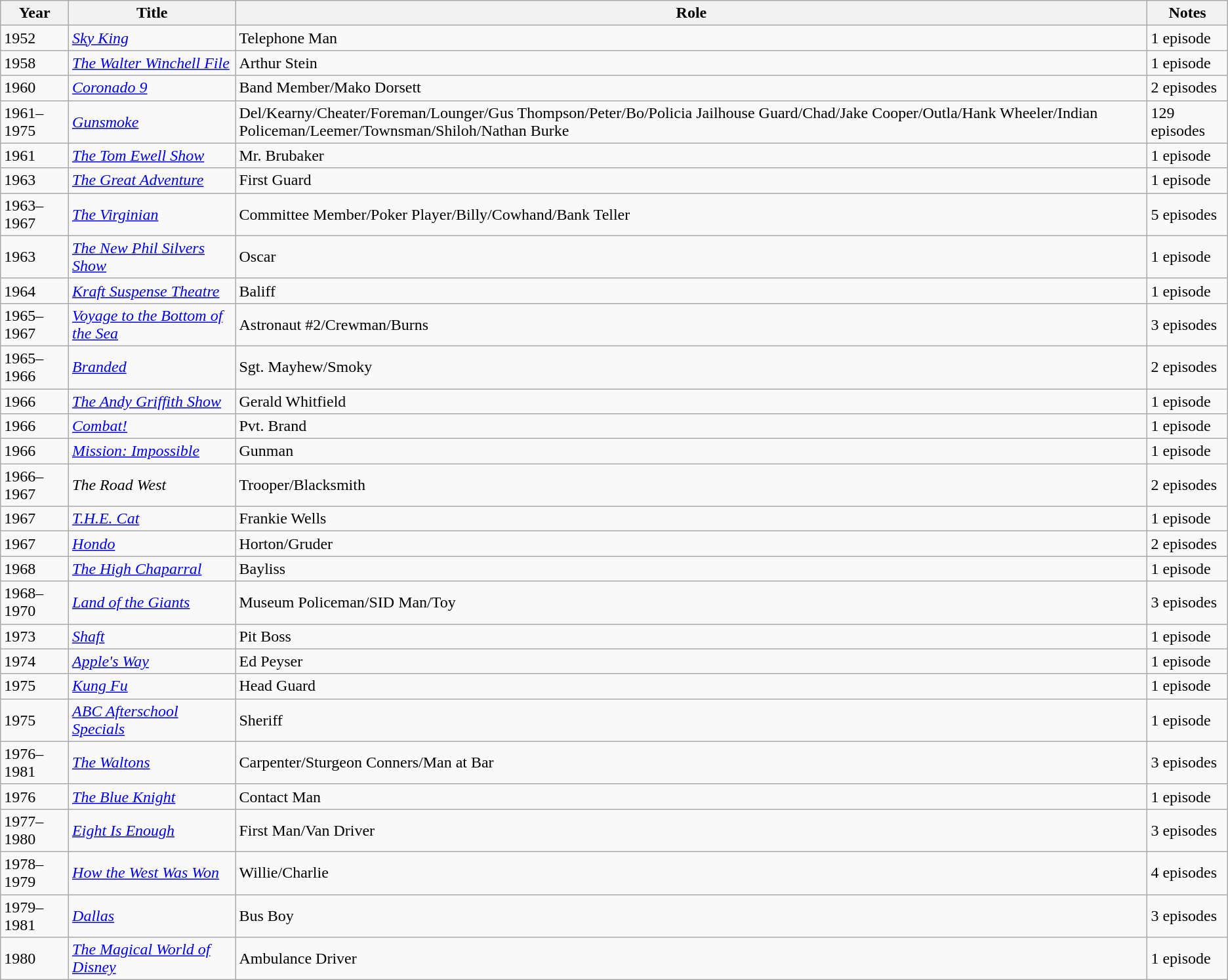<table class="wikitable">
<tr>
<th>Year</th>
<th>Title</th>
<th>Role</th>
<th>Notes</th>
</tr>
<tr>
<td>1952</td>
<td><em><a href='#'>Sky King</a></em></td>
<td>Telephone Man</td>
<td>1 episode</td>
</tr>
<tr>
<td>1958</td>
<td><em><a href='#'>The Walter Winchell File</a></em></td>
<td>Arthur Stein</td>
<td>1 episode</td>
</tr>
<tr>
<td>1960</td>
<td><em><a href='#'>Coronado 9</a></em></td>
<td>Band Member/Mako Dorsett</td>
<td>2 episodes</td>
</tr>
<tr>
<td>1961–1975</td>
<td><em><a href='#'>Gunsmoke</a></em></td>
<td>Del/Kearny/Cheater/Foreman/Lounger/Gus Thompson/Peter/Bo/Policia Jailhouse Guard/Chad/Jake Cooper/Outla/Hank Wheeler/Indian Policeman/Leemer/Townsman/Shiloh/Nathan Burke</td>
<td>129 episodes</td>
</tr>
<tr>
<td>1961</td>
<td><em><a href='#'>The Tom Ewell Show</a></em></td>
<td>Mr. Brubaker</td>
<td>1 episode</td>
</tr>
<tr>
<td>1963</td>
<td><em><a href='#'>The Great Adventure</a></em></td>
<td>First Guard</td>
<td>1 episode</td>
</tr>
<tr>
<td>1963–1967</td>
<td><em><a href='#'>The Virginian</a></em></td>
<td>Committee Member/Poker Player/Billy/Cowhand/Bank Teller</td>
<td>5 episodes</td>
</tr>
<tr>
<td>1963</td>
<td><em><a href='#'>The New Phil Silvers Show</a></em></td>
<td>Oscar</td>
<td>1 episode</td>
</tr>
<tr>
<td>1964</td>
<td><em><a href='#'>Kraft Suspense Theatre</a></em></td>
<td>Baliff</td>
<td>1 episode</td>
</tr>
<tr>
<td>1965–1967</td>
<td><em><a href='#'>Voyage to the Bottom of the Sea</a></em></td>
<td>Astronaut #2/Crewman/Burns</td>
<td>3 episodes</td>
</tr>
<tr>
<td>1965–1966</td>
<td><em><a href='#'>Branded</a></em></td>
<td>Sgt. Mayhew/Smoky</td>
<td>2 episodes</td>
</tr>
<tr>
<td>1966</td>
<td><em><a href='#'>The Andy Griffith Show</a></em></td>
<td>Gerald Whitfield</td>
<td>1 episode</td>
</tr>
<tr>
<td>1966</td>
<td><em><a href='#'>Combat!</a></em></td>
<td>Pvt. Brand</td>
<td>1 episode</td>
</tr>
<tr>
<td>1966</td>
<td><em><a href='#'>Mission: Impossible</a></em></td>
<td>Gunman</td>
<td>1 episode</td>
</tr>
<tr>
<td>1966–1967</td>
<td><em>The Road West</em></td>
<td>Trooper/Blacksmith</td>
<td>2 episodes</td>
</tr>
<tr>
<td>1967</td>
<td><em><a href='#'>T.H.E. Cat</a></em></td>
<td>Frankie Wells</td>
<td>1 episode</td>
</tr>
<tr>
<td>1967</td>
<td><em><a href='#'>Hondo</a></em></td>
<td>Horton/Gruder</td>
<td>2 episodes</td>
</tr>
<tr>
<td>1968</td>
<td><em><a href='#'>The High Chaparral</a></em></td>
<td>Bayliss</td>
<td>1 episode</td>
</tr>
<tr>
<td>1968–1970</td>
<td><em><a href='#'>Land of the Giants</a></em></td>
<td>Museum Policeman/SID Man/Toy</td>
<td>3 episodes</td>
</tr>
<tr>
<td>1973</td>
<td><em><a href='#'>Shaft</a></em></td>
<td>Pit Boss</td>
<td>1 episode</td>
</tr>
<tr>
<td>1974</td>
<td><em><a href='#'>Apple's Way</a></em></td>
<td>Ed Peyser</td>
<td>1 episode</td>
</tr>
<tr>
<td>1975</td>
<td><em><a href='#'>Kung Fu</a></em></td>
<td>Head Guard</td>
<td>1 episode</td>
</tr>
<tr>
<td>1975</td>
<td><em><a href='#'>ABC Afterschool Specials</a></em></td>
<td>Sheriff</td>
<td>1 episode</td>
</tr>
<tr>
<td>1976–1981</td>
<td><em><a href='#'>The Waltons</a></em></td>
<td>Carpenter/Sturgeon Conners/Man at Bar</td>
<td>3 episodes</td>
</tr>
<tr>
<td>1976</td>
<td><em><a href='#'>The Blue Knight</a></em></td>
<td>Contact Man</td>
<td>1 episode</td>
</tr>
<tr>
<td>1977–1980</td>
<td><em><a href='#'>Eight Is Enough</a></em></td>
<td>First Man/Van Driver</td>
<td>3 episodes</td>
</tr>
<tr>
<td>1978–1979</td>
<td><em><a href='#'>How the West Was Won</a></em></td>
<td>Willie/Charlie</td>
<td>4 episodes</td>
</tr>
<tr>
<td>1979–1981</td>
<td><em><a href='#'>Dallas</a></em></td>
<td>Bus Boy</td>
<td>3 episodes</td>
</tr>
<tr>
<td>1980</td>
<td><em><a href='#'>The Magical World of Disney</a></em></td>
<td>Ambulance Driver</td>
<td>1 episode</td>
</tr>
</table>
